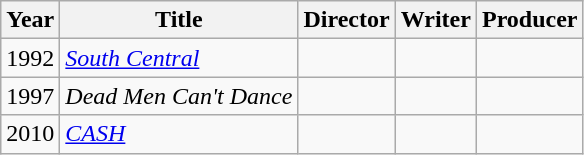<table class="wikitable">
<tr>
<th>Year</th>
<th>Title</th>
<th>Director</th>
<th>Writer</th>
<th>Producer</th>
</tr>
<tr>
<td>1992</td>
<td><em><a href='#'>South Central</a></em></td>
<td></td>
<td></td>
<td></td>
</tr>
<tr>
<td>1997</td>
<td><em>Dead Men Can't Dance</em></td>
<td></td>
<td></td>
<td></td>
</tr>
<tr>
<td>2010</td>
<td><em><a href='#'>CASH</a></em></td>
<td></td>
<td></td>
<td></td>
</tr>
</table>
